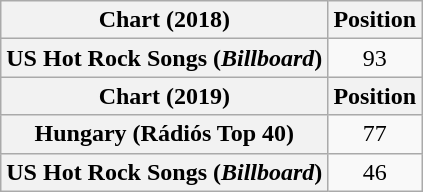<table class="wikitable plainrowheaders" style="text-align:center">
<tr>
<th scope="col">Chart (2018)</th>
<th scope="col">Position</th>
</tr>
<tr>
<th scope="row">US Hot Rock Songs (<em>Billboard</em>)</th>
<td>93</td>
</tr>
<tr>
<th scope="col">Chart (2019)</th>
<th scope="col">Position</th>
</tr>
<tr>
<th scope="row">Hungary (Rádiós Top 40)</th>
<td>77</td>
</tr>
<tr>
<th scope="row">US Hot Rock Songs (<em>Billboard</em>)</th>
<td>46</td>
</tr>
</table>
